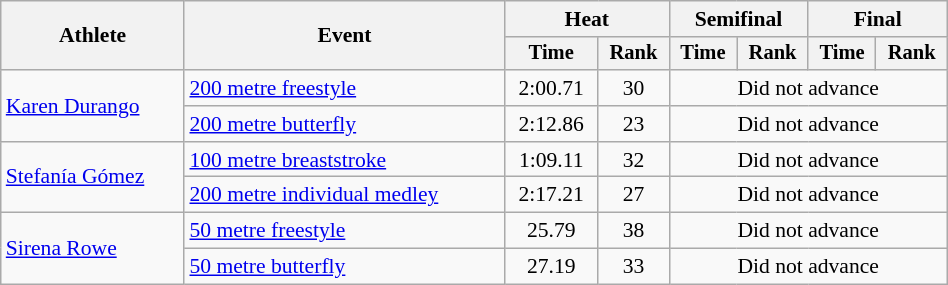<table class="wikitable" style="text-align:center; font-size:90%; width:50%;">
<tr>
<th rowspan="2">Athlete</th>
<th rowspan="2">Event</th>
<th colspan="2">Heat</th>
<th colspan="2">Semifinal</th>
<th colspan="2">Final</th>
</tr>
<tr style="font-size:95%">
<th>Time</th>
<th>Rank</th>
<th>Time</th>
<th>Rank</th>
<th>Time</th>
<th>Rank</th>
</tr>
<tr>
<td align=left rowspan=2><a href='#'>Karen Durango</a></td>
<td align=left><a href='#'>200 metre freestyle</a></td>
<td>2:00.71</td>
<td>30</td>
<td colspan=4>Did not advance</td>
</tr>
<tr>
<td align=left><a href='#'>200 metre butterfly</a></td>
<td>2:12.86</td>
<td>23</td>
<td colspan=4>Did not advance</td>
</tr>
<tr>
<td align=left rowspan=2><a href='#'>Stefanía Gómez</a></td>
<td align=left><a href='#'>100 metre breaststroke</a></td>
<td>1:09.11</td>
<td>32</td>
<td colspan=4>Did not advance</td>
</tr>
<tr>
<td align=left><a href='#'>200 metre individual medley</a></td>
<td>2:17.21</td>
<td>27</td>
<td colspan=4>Did not advance</td>
</tr>
<tr>
<td align=left rowspan=2><a href='#'>Sirena Rowe</a></td>
<td align=left><a href='#'>50 metre freestyle</a></td>
<td>25.79</td>
<td>38</td>
<td colspan=4>Did not advance</td>
</tr>
<tr>
<td align=left><a href='#'>50 metre butterfly</a></td>
<td>27.19</td>
<td>33</td>
<td colspan=4>Did not advance</td>
</tr>
</table>
